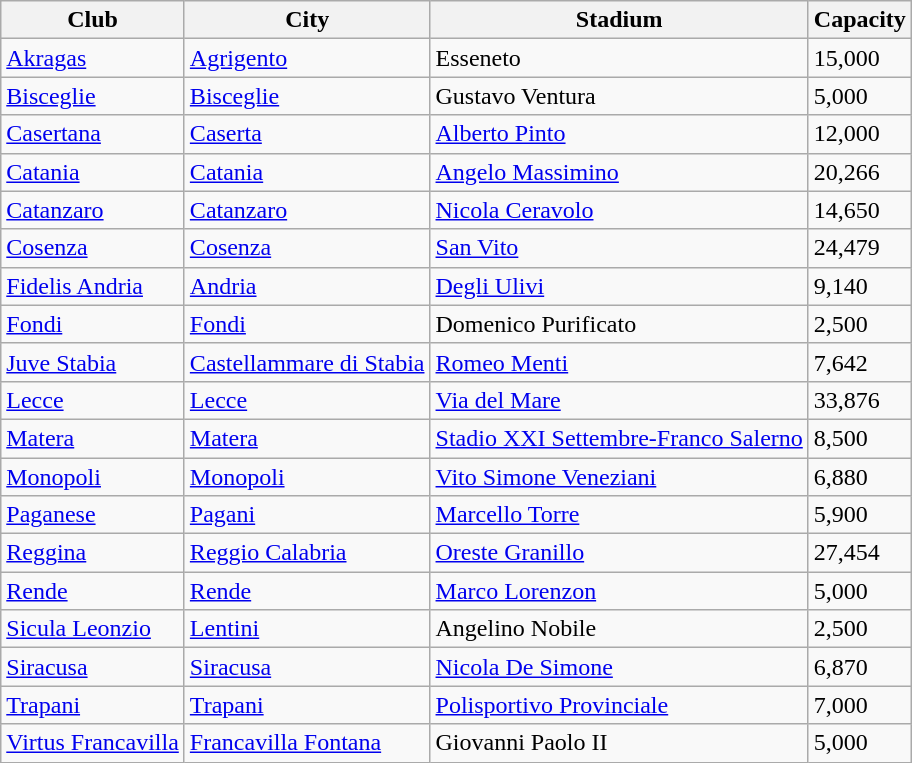<table class="wikitable sortable">
<tr>
<th>Club</th>
<th>City</th>
<th>Stadium</th>
<th>Capacity</th>
</tr>
<tr>
<td><a href='#'>Akragas</a></td>
<td><a href='#'>Agrigento</a></td>
<td>Esseneto</td>
<td>15,000</td>
</tr>
<tr>
<td><a href='#'>Bisceglie</a></td>
<td><a href='#'>Bisceglie</a></td>
<td>Gustavo Ventura</td>
<td>5,000</td>
</tr>
<tr>
<td><a href='#'>Casertana</a></td>
<td><a href='#'>Caserta</a></td>
<td><a href='#'>Alberto Pinto</a></td>
<td>12,000</td>
</tr>
<tr>
<td><a href='#'>Catania</a></td>
<td><a href='#'>Catania</a></td>
<td><a href='#'>Angelo Massimino</a></td>
<td>20,266</td>
</tr>
<tr>
<td><a href='#'>Catanzaro</a></td>
<td><a href='#'>Catanzaro</a></td>
<td><a href='#'>Nicola Ceravolo</a></td>
<td>14,650</td>
</tr>
<tr>
<td><a href='#'>Cosenza</a></td>
<td><a href='#'>Cosenza</a></td>
<td><a href='#'>San Vito</a></td>
<td>24,479</td>
</tr>
<tr>
<td><a href='#'>Fidelis Andria</a></td>
<td><a href='#'>Andria</a></td>
<td><a href='#'>Degli Ulivi</a></td>
<td>9,140</td>
</tr>
<tr>
<td><a href='#'>Fondi</a></td>
<td><a href='#'>Fondi</a></td>
<td>Domenico Purificato</td>
<td>2,500</td>
</tr>
<tr>
<td><a href='#'>Juve Stabia</a></td>
<td><a href='#'>Castellammare di Stabia</a></td>
<td><a href='#'>Romeo Menti</a></td>
<td>7,642</td>
</tr>
<tr>
<td><a href='#'>Lecce</a></td>
<td><a href='#'>Lecce</a></td>
<td><a href='#'>Via del Mare</a></td>
<td>33,876</td>
</tr>
<tr>
<td><a href='#'>Matera</a></td>
<td><a href='#'>Matera</a></td>
<td><a href='#'>Stadio XXI Settembre-Franco Salerno</a></td>
<td>8,500</td>
</tr>
<tr>
<td><a href='#'>Monopoli</a></td>
<td><a href='#'>Monopoli</a></td>
<td><a href='#'>Vito Simone Veneziani</a></td>
<td>6,880</td>
</tr>
<tr>
<td><a href='#'>Paganese</a></td>
<td><a href='#'>Pagani</a></td>
<td><a href='#'>Marcello Torre</a></td>
<td>5,900</td>
</tr>
<tr>
<td><a href='#'>Reggina</a></td>
<td><a href='#'>Reggio Calabria</a></td>
<td><a href='#'>Oreste Granillo</a></td>
<td>27,454</td>
</tr>
<tr>
<td><a href='#'>Rende</a></td>
<td><a href='#'>Rende</a></td>
<td><a href='#'>Marco Lorenzon</a></td>
<td>5,000</td>
</tr>
<tr>
<td><a href='#'>Sicula Leonzio</a></td>
<td><a href='#'>Lentini</a></td>
<td>Angelino Nobile</td>
<td>2,500</td>
</tr>
<tr>
<td><a href='#'>Siracusa</a></td>
<td><a href='#'>Siracusa</a></td>
<td><a href='#'>Nicola De Simone</a></td>
<td>6,870</td>
</tr>
<tr>
<td><a href='#'>Trapani</a></td>
<td><a href='#'>Trapani</a></td>
<td><a href='#'>Polisportivo Provinciale</a></td>
<td>7,000</td>
</tr>
<tr>
<td><a href='#'>Virtus Francavilla</a></td>
<td><a href='#'>Francavilla Fontana</a></td>
<td>Giovanni Paolo II</td>
<td>5,000</td>
</tr>
</table>
